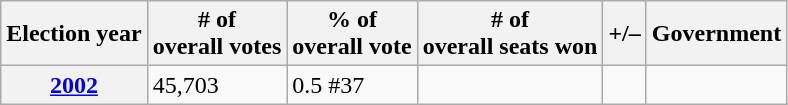<table class=wikitable>
<tr>
<th>Election year</th>
<th># of<br>overall votes</th>
<th>% of<br>overall vote</th>
<th># of<br>overall seats won</th>
<th>+/–</th>
<th>Government</th>
</tr>
<tr>
<th><a href='#'>2002</a></th>
<td>45,703</td>
<td>0.5 #37</td>
<td></td>
<td></td>
<td></td>
</tr>
</table>
